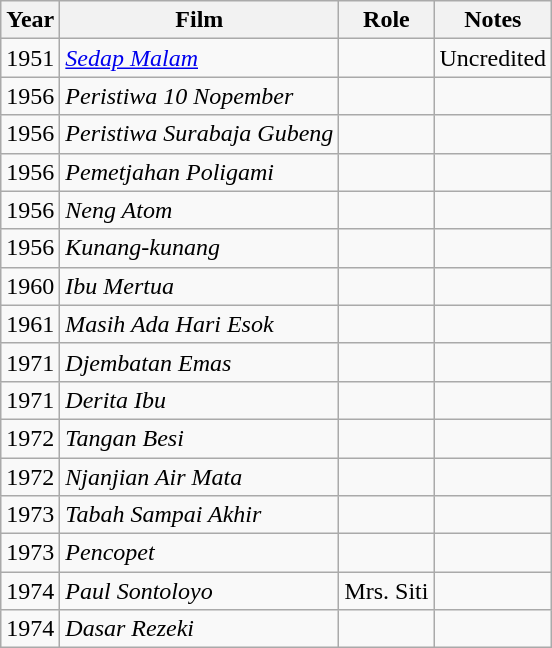<table class="wikitable">
<tr>
<th>Year</th>
<th>Film</th>
<th>Role</th>
<th>Notes</th>
</tr>
<tr>
<td>1951</td>
<td><em><a href='#'>Sedap Malam</a></em></td>
<td></td>
<td>Uncredited</td>
</tr>
<tr>
<td>1956</td>
<td><em>Peristiwa 10 Nopember</em></td>
<td></td>
<td></td>
</tr>
<tr>
<td>1956</td>
<td><em>Peristiwa Surabaja Gubeng</em></td>
<td></td>
<td></td>
</tr>
<tr>
<td>1956</td>
<td><em>Pemetjahan Poligami</em></td>
<td></td>
<td></td>
</tr>
<tr>
<td>1956</td>
<td><em>Neng Atom</em></td>
<td></td>
<td></td>
</tr>
<tr>
<td>1956</td>
<td><em>Kunang-kunang</em></td>
<td></td>
<td></td>
</tr>
<tr>
<td>1960</td>
<td><em>Ibu Mertua</em></td>
<td></td>
<td></td>
</tr>
<tr>
<td>1961</td>
<td><em>Masih Ada Hari Esok</em></td>
<td></td>
<td></td>
</tr>
<tr>
<td>1971</td>
<td><em>Djembatan Emas</em></td>
<td></td>
<td></td>
</tr>
<tr>
<td>1971</td>
<td><em>Derita Ibu</em></td>
<td></td>
<td></td>
</tr>
<tr>
<td>1972</td>
<td><em>Tangan Besi</em></td>
<td></td>
<td></td>
</tr>
<tr>
<td>1972</td>
<td><em>Njanjian Air Mata</em></td>
<td></td>
<td></td>
</tr>
<tr>
<td>1973</td>
<td><em>Tabah Sampai Akhir</em></td>
<td></td>
<td></td>
</tr>
<tr>
<td>1973</td>
<td><em>Pencopet</em></td>
<td></td>
<td></td>
</tr>
<tr>
<td>1974</td>
<td><em>Paul Sontoloyo</em></td>
<td>Mrs. Siti</td>
<td></td>
</tr>
<tr>
<td>1974</td>
<td><em>Dasar Rezeki</em></td>
<td></td>
<td></td>
</tr>
</table>
